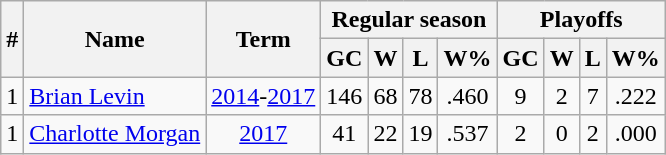<table class="wikitable">
<tr>
<th rowspan="2">#</th>
<th rowspan="2">Name</th>
<th rowspan="2">Term</th>
<th colspan="4">Regular season</th>
<th colspan="4">Playoffs</th>
</tr>
<tr>
<th>GC</th>
<th>W</th>
<th>L</th>
<th>W%</th>
<th>GC</th>
<th>W</th>
<th>L</th>
<th>W%</th>
</tr>
<tr>
<td align=center>1</td>
<td><a href='#'>Brian Levin</a></td>
<td align=center><a href='#'>2014</a>-<a href='#'>2017</a></td>
<td align=center>146</td>
<td align=center>68</td>
<td align=center>78</td>
<td align=center>.460</td>
<td align=center>9</td>
<td align=center>2</td>
<td align=center>7</td>
<td align=center>.222</td>
</tr>
<tr>
<td align=center>1</td>
<td><a href='#'>Charlotte Morgan</a></td>
<td align=center><a href='#'>2017</a></td>
<td align=center>41</td>
<td align=center>22</td>
<td align=center>19</td>
<td align=center>.537</td>
<td align=center>2</td>
<td align=center>0</td>
<td align=center>2</td>
<td align=center>.000</td>
</tr>
</table>
